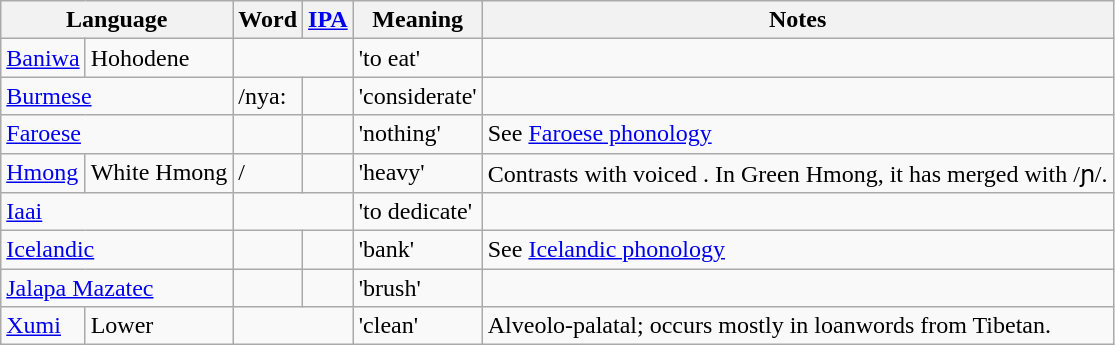<table class="wikitable">
<tr>
<th colspan="2">Language</th>
<th>Word</th>
<th><a href='#'>IPA</a></th>
<th>Meaning</th>
<th>Notes</th>
</tr>
<tr>
<td><a href='#'>Baniwa</a></td>
<td>Hohodene</td>
<td colspan="2" align="center"></td>
<td>'to eat'</td>
<td></td>
</tr>
<tr>
<td colspan="2"><a href='#'>Burmese</a></td>
<td>/nya:</td>
<td></td>
<td>'considerate'</td>
<td></td>
</tr>
<tr>
<td colspan="2"><a href='#'>Faroese</a></td>
<td></td>
<td></td>
<td>'nothing'</td>
<td>See <a href='#'>Faroese phonology</a></td>
</tr>
<tr>
<td><a href='#'>Hmong</a></td>
<td>White Hmong</td>
<td> / </td>
<td></td>
<td>'heavy'</td>
<td>Contrasts with voiced . In Green Hmong, it has merged with /ɲ/.</td>
</tr>
<tr>
<td colspan="2"><a href='#'>Iaai</a></td>
<td colspan="2" align="center"></td>
<td>'to dedicate'</td>
<td></td>
</tr>
<tr>
<td colspan="2"><a href='#'>Icelandic</a></td>
<td></td>
<td></td>
<td>'bank'</td>
<td>See <a href='#'>Icelandic phonology</a></td>
</tr>
<tr>
<td colspan="2"><a href='#'>Jalapa Mazatec</a></td>
<td></td>
<td></td>
<td>'brush'</td>
<td></td>
</tr>
<tr>
<td><a href='#'>Xumi</a></td>
<td>Lower</td>
<td colspan="2" align="center"></td>
<td>'clean'</td>
<td>Alveolo-palatal; occurs mostly in loanwords from Tibetan.</td>
</tr>
</table>
